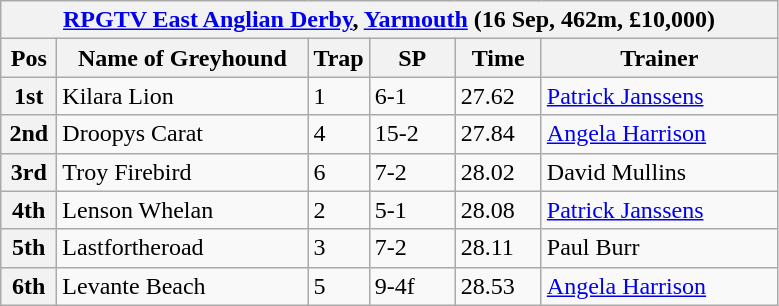<table class="wikitable">
<tr>
<th colspan="6"><a href='#'>RPGTV East Anglian Derby</a>, <a href='#'>Yarmouth</a> (16 Sep, 462m, £10,000)</th>
</tr>
<tr>
<th width=30>Pos</th>
<th width=160>Name of Greyhound</th>
<th width=30>Trap</th>
<th width=50>SP</th>
<th width=50>Time</th>
<th width=150>Trainer</th>
</tr>
<tr>
<th>1st</th>
<td>Kilara Lion</td>
<td>1</td>
<td>6-1</td>
<td>27.62</td>
<td><a href='#'>Patrick Janssens</a></td>
</tr>
<tr>
<th>2nd</th>
<td>Droopys Carat</td>
<td>4</td>
<td>15-2</td>
<td>27.84</td>
<td><a href='#'>Angela Harrison</a></td>
</tr>
<tr>
<th>3rd</th>
<td>Troy Firebird</td>
<td>6</td>
<td>7-2</td>
<td>28.02</td>
<td>David Mullins</td>
</tr>
<tr>
<th>4th</th>
<td>Lenson Whelan</td>
<td>2</td>
<td>5-1</td>
<td>28.08</td>
<td><a href='#'>Patrick Janssens</a></td>
</tr>
<tr>
<th>5th</th>
<td>Lastfortheroad</td>
<td>3</td>
<td>7-2</td>
<td>28.11</td>
<td>Paul Burr</td>
</tr>
<tr>
<th>6th</th>
<td>Levante Beach</td>
<td>5</td>
<td>9-4f</td>
<td>28.53</td>
<td><a href='#'>Angela Harrison</a></td>
</tr>
</table>
